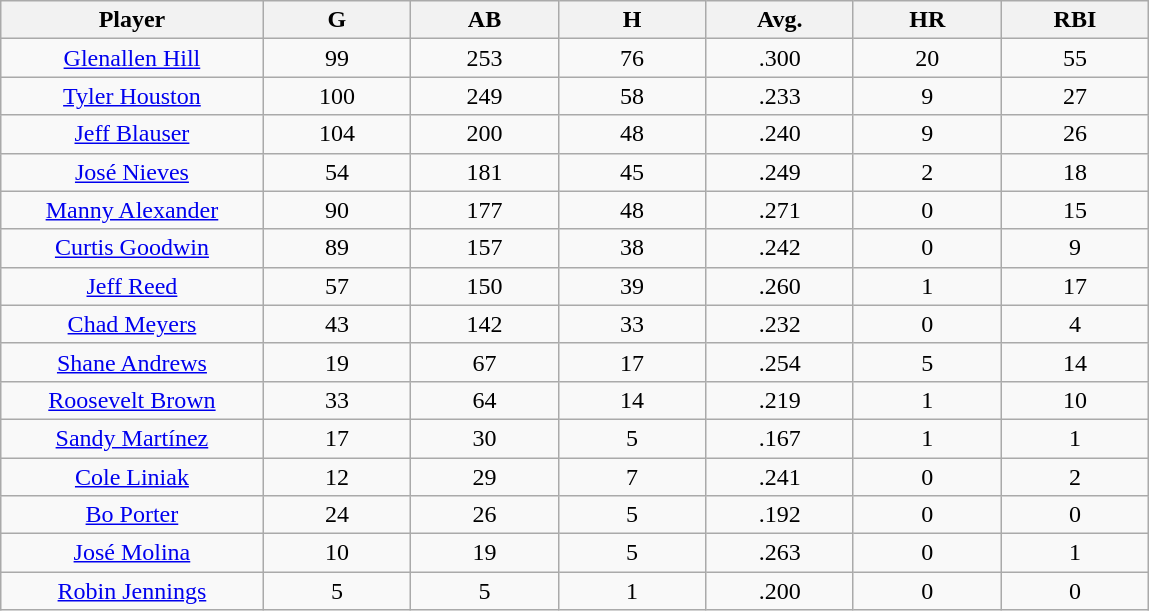<table class="wikitable sortable">
<tr>
<th bgcolor="#DDDDFF" width="16%">Player</th>
<th bgcolor="#DDDDFF" width="9%">G</th>
<th bgcolor="#DDDDFF" width="9%">AB</th>
<th bgcolor="#DDDDFF" width="9%">H</th>
<th bgcolor="#DDDDFF" width="9%">Avg.</th>
<th bgcolor="#DDDDFF" width="9%">HR</th>
<th bgcolor="#DDDDFF" width="9%">RBI</th>
</tr>
<tr align="center">
<td><a href='#'>Glenallen Hill</a></td>
<td>99</td>
<td>253</td>
<td>76</td>
<td>.300</td>
<td>20</td>
<td>55</td>
</tr>
<tr align=center>
<td><a href='#'>Tyler Houston</a></td>
<td>100</td>
<td>249</td>
<td>58</td>
<td>.233</td>
<td>9</td>
<td>27</td>
</tr>
<tr align=center>
<td><a href='#'>Jeff Blauser</a></td>
<td>104</td>
<td>200</td>
<td>48</td>
<td>.240</td>
<td>9</td>
<td>26</td>
</tr>
<tr align=center>
<td><a href='#'>José Nieves</a></td>
<td>54</td>
<td>181</td>
<td>45</td>
<td>.249</td>
<td>2</td>
<td>18</td>
</tr>
<tr align=center>
<td><a href='#'>Manny Alexander</a></td>
<td>90</td>
<td>177</td>
<td>48</td>
<td>.271</td>
<td>0</td>
<td>15</td>
</tr>
<tr align=center>
<td><a href='#'>Curtis Goodwin</a></td>
<td>89</td>
<td>157</td>
<td>38</td>
<td>.242</td>
<td>0</td>
<td>9</td>
</tr>
<tr align=center>
<td><a href='#'>Jeff Reed</a></td>
<td>57</td>
<td>150</td>
<td>39</td>
<td>.260</td>
<td>1</td>
<td>17</td>
</tr>
<tr align=center>
<td><a href='#'>Chad Meyers</a></td>
<td>43</td>
<td>142</td>
<td>33</td>
<td>.232</td>
<td>0</td>
<td>4</td>
</tr>
<tr align=center>
<td><a href='#'>Shane Andrews</a></td>
<td>19</td>
<td>67</td>
<td>17</td>
<td>.254</td>
<td>5</td>
<td>14</td>
</tr>
<tr align=center>
<td><a href='#'>Roosevelt Brown</a></td>
<td>33</td>
<td>64</td>
<td>14</td>
<td>.219</td>
<td>1</td>
<td>10</td>
</tr>
<tr align=center>
<td><a href='#'>Sandy Martínez</a></td>
<td>17</td>
<td>30</td>
<td>5</td>
<td>.167</td>
<td>1</td>
<td>1</td>
</tr>
<tr align=center>
<td><a href='#'>Cole Liniak</a></td>
<td>12</td>
<td>29</td>
<td>7</td>
<td>.241</td>
<td>0</td>
<td>2</td>
</tr>
<tr align=center>
<td><a href='#'>Bo Porter</a></td>
<td>24</td>
<td>26</td>
<td>5</td>
<td>.192</td>
<td>0</td>
<td>0</td>
</tr>
<tr align=center>
<td><a href='#'>José Molina</a></td>
<td>10</td>
<td>19</td>
<td>5</td>
<td>.263</td>
<td>0</td>
<td>1</td>
</tr>
<tr align=center>
<td><a href='#'>Robin Jennings</a></td>
<td>5</td>
<td>5</td>
<td>1</td>
<td>.200</td>
<td>0</td>
<td>0</td>
</tr>
</table>
